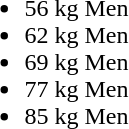<table>
<tr>
<td><br><ul><li>56 kg Men</li><li>62 kg Men</li><li>69 kg Men</li><li>77 kg Men</li><li>85 kg Men</li></ul></td>
</tr>
</table>
